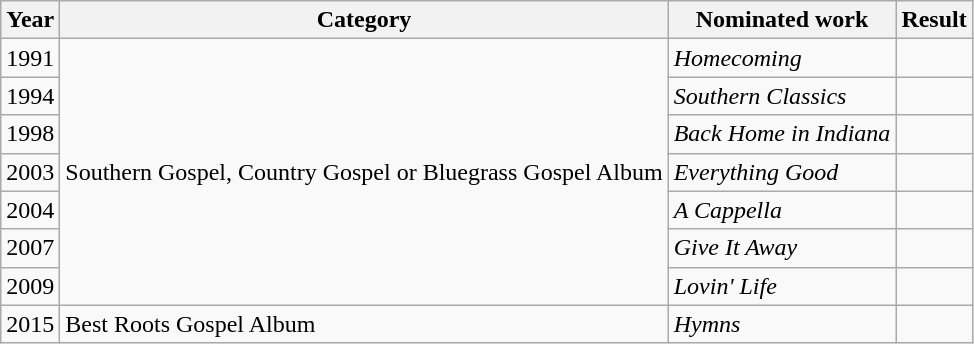<table class="wikitable sortable">
<tr>
<th>Year</th>
<th>Category</th>
<th>Nominated work</th>
<th>Result</th>
</tr>
<tr>
<td>1991</td>
<td rowspan="7">Southern Gospel, Country Gospel or Bluegrass Gospel Album</td>
<td><em>Homecoming</em></td>
<td></td>
</tr>
<tr>
<td>1994</td>
<td><em>Southern Classics</em></td>
<td></td>
</tr>
<tr>
<td>1998</td>
<td><em>Back Home in Indiana</em></td>
<td></td>
</tr>
<tr>
<td>2003</td>
<td><em>Everything Good</em></td>
<td></td>
</tr>
<tr>
<td>2004</td>
<td><em>A Cappella</em></td>
<td></td>
</tr>
<tr>
<td>2007</td>
<td><em>Give It Away</em></td>
<td></td>
</tr>
<tr>
<td>2009</td>
<td><em>Lovin' Life</em></td>
<td></td>
</tr>
<tr>
<td>2015</td>
<td>Best Roots Gospel Album</td>
<td><em>Hymns</em></td>
<td></td>
</tr>
</table>
